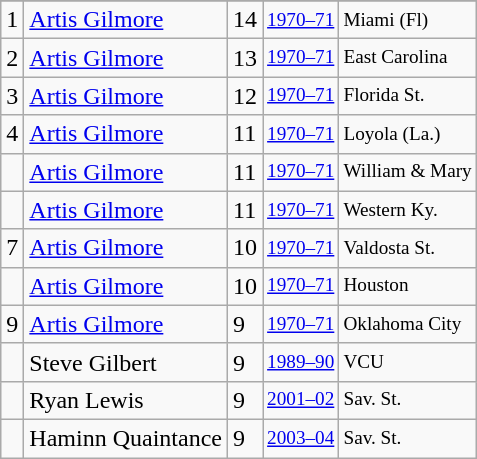<table class="wikitable">
<tr>
</tr>
<tr>
<td>1</td>
<td><a href='#'>Artis Gilmore</a></td>
<td>14</td>
<td style="font-size:80%;"><a href='#'>1970–71</a></td>
<td style="font-size:80%;">Miami (Fl)</td>
</tr>
<tr>
<td>2</td>
<td><a href='#'>Artis Gilmore</a></td>
<td>13</td>
<td style="font-size:80%;"><a href='#'>1970–71</a></td>
<td style="font-size:80%;">East Carolina</td>
</tr>
<tr>
<td>3</td>
<td><a href='#'>Artis Gilmore</a></td>
<td>12</td>
<td style="font-size:80%;"><a href='#'>1970–71</a></td>
<td style="font-size:80%;">Florida St.</td>
</tr>
<tr>
<td>4</td>
<td><a href='#'>Artis Gilmore</a></td>
<td>11</td>
<td style="font-size:80%;"><a href='#'>1970–71</a></td>
<td style="font-size:80%;">Loyola (La.)</td>
</tr>
<tr>
<td></td>
<td><a href='#'>Artis Gilmore</a></td>
<td>11</td>
<td style="font-size:80%;"><a href='#'>1970–71</a></td>
<td style="font-size:80%;">William & Mary</td>
</tr>
<tr>
<td></td>
<td><a href='#'>Artis Gilmore</a></td>
<td>11</td>
<td style="font-size:80%;"><a href='#'>1970–71</a></td>
<td style="font-size:80%;">Western Ky.</td>
</tr>
<tr>
<td>7</td>
<td><a href='#'>Artis Gilmore</a></td>
<td>10</td>
<td style="font-size:80%;"><a href='#'>1970–71</a></td>
<td style="font-size:80%;">Valdosta St.</td>
</tr>
<tr>
<td></td>
<td><a href='#'>Artis Gilmore</a></td>
<td>10</td>
<td style="font-size:80%;"><a href='#'>1970–71</a></td>
<td style="font-size:80%;">Houston</td>
</tr>
<tr>
<td>9</td>
<td><a href='#'>Artis Gilmore</a></td>
<td>9</td>
<td style="font-size:80%;"><a href='#'>1970–71</a></td>
<td style="font-size:80%;">Oklahoma City</td>
</tr>
<tr>
<td></td>
<td>Steve Gilbert</td>
<td>9</td>
<td style="font-size:80%;"><a href='#'>1989–90</a></td>
<td style="font-size:80%;">VCU</td>
</tr>
<tr>
<td></td>
<td>Ryan Lewis</td>
<td>9</td>
<td style="font-size:80%;"><a href='#'>2001–02</a></td>
<td style="font-size:80%;">Sav. St.</td>
</tr>
<tr>
<td></td>
<td>Haminn Quaintance</td>
<td>9</td>
<td style="font-size:80%;"><a href='#'>2003–04</a></td>
<td style="font-size:80%;">Sav. St.</td>
</tr>
</table>
